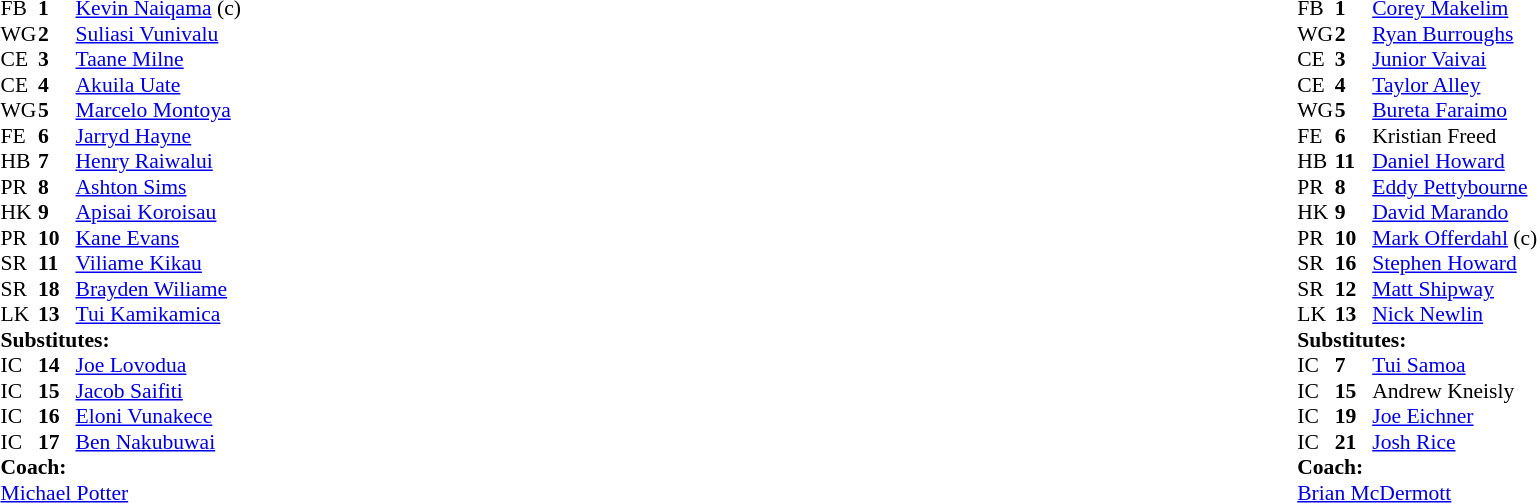<table width="100%" class="mw-collapsible mw-collapsed">
<tr>
<td valign="top" width="50%"><br><table cellspacing="0" cellpadding="0" style="font-size: 90%">
<tr>
<th width="25"></th>
<th width="25"></th>
</tr>
<tr>
<td>FB</td>
<td><strong>1</strong></td>
<td> <a href='#'>Kevin Naiqama</a> (c)</td>
</tr>
<tr>
<td>WG</td>
<td><strong>2</strong></td>
<td> <a href='#'>Suliasi Vunivalu</a></td>
</tr>
<tr>
<td>CE</td>
<td><strong>3</strong></td>
<td> <a href='#'>Taane Milne</a></td>
</tr>
<tr>
<td>CE</td>
<td><strong>4</strong></td>
<td> <a href='#'>Akuila Uate</a></td>
</tr>
<tr>
<td>WG</td>
<td><strong>5</strong></td>
<td> <a href='#'>Marcelo Montoya</a></td>
</tr>
<tr>
<td>FE</td>
<td><strong>6</strong></td>
<td> <a href='#'>Jarryd Hayne</a></td>
</tr>
<tr>
<td>HB</td>
<td><strong>7</strong></td>
<td> <a href='#'>Henry Raiwalui</a></td>
</tr>
<tr>
<td>PR</td>
<td><strong>8</strong></td>
<td> <a href='#'>Ashton Sims</a></td>
</tr>
<tr>
<td>HK</td>
<td><strong>9</strong></td>
<td> <a href='#'>Apisai Koroisau</a></td>
</tr>
<tr>
<td>PR</td>
<td><strong>10</strong></td>
<td> <a href='#'>Kane Evans</a></td>
</tr>
<tr>
<td>SR</td>
<td><strong>11</strong></td>
<td> <a href='#'>Viliame Kikau</a></td>
</tr>
<tr>
<td>SR</td>
<td><strong>18</strong></td>
<td> <a href='#'>Brayden Wiliame</a></td>
</tr>
<tr>
<td>LK</td>
<td><strong>13</strong></td>
<td> <a href='#'>Tui Kamikamica</a></td>
</tr>
<tr>
<td colspan="3"><strong>Substitutes:</strong></td>
</tr>
<tr>
<td>IC</td>
<td><strong>14</strong></td>
<td> <a href='#'>Joe Lovodua</a></td>
</tr>
<tr>
<td>IC</td>
<td><strong>15</strong></td>
<td> <a href='#'>Jacob Saifiti</a></td>
</tr>
<tr>
<td>IC</td>
<td><strong>16</strong></td>
<td> <a href='#'>Eloni Vunakece</a></td>
</tr>
<tr>
<td>IC</td>
<td><strong>17</strong></td>
<td> <a href='#'>Ben Nakubuwai</a></td>
</tr>
<tr>
<td colspan="3"><strong>Coach:</strong></td>
</tr>
<tr>
<td colspan="4"><a href='#'>Michael Potter</a></td>
</tr>
</table>
</td>
<td valign="top" width="50%"><br><table cellspacing="0" cellpadding="0" align="center" style="font-size: 90%">
<tr>
<th width="25"></th>
<th width="25"></th>
</tr>
<tr>
<td>FB</td>
<td><strong>1</strong></td>
<td> <a href='#'>Corey Makelim</a></td>
</tr>
<tr>
<td>WG</td>
<td><strong>2</strong></td>
<td> <a href='#'>Ryan Burroughs</a></td>
</tr>
<tr>
<td>CE</td>
<td><strong>3</strong></td>
<td> <a href='#'>Junior Vaivai</a></td>
</tr>
<tr>
<td>CE</td>
<td><strong>4</strong></td>
<td> <a href='#'>Taylor Alley</a></td>
</tr>
<tr>
<td>WG</td>
<td><strong>5</strong></td>
<td> <a href='#'>Bureta Faraimo</a></td>
</tr>
<tr>
<td>FE</td>
<td><strong>6</strong></td>
<td> Kristian Freed</td>
</tr>
<tr>
<td>HB</td>
<td><strong>11</strong></td>
<td> <a href='#'>Daniel Howard</a></td>
</tr>
<tr>
<td>PR</td>
<td><strong>8</strong></td>
<td> <a href='#'>Eddy Pettybourne</a></td>
</tr>
<tr>
<td>HK</td>
<td><strong>9</strong></td>
<td> <a href='#'>David Marando</a></td>
</tr>
<tr>
<td>PR</td>
<td><strong>10</strong></td>
<td> <a href='#'>Mark Offerdahl</a> (c)</td>
</tr>
<tr>
<td>SR</td>
<td><strong>16</strong></td>
<td> <a href='#'>Stephen Howard</a></td>
</tr>
<tr>
<td>SR</td>
<td><strong>12</strong></td>
<td> <a href='#'>Matt Shipway</a></td>
</tr>
<tr>
<td>LK</td>
<td><strong>13</strong></td>
<td> <a href='#'>Nick Newlin</a></td>
</tr>
<tr>
<td colspan="3"><strong>Substitutes:</strong></td>
</tr>
<tr>
<td>IC</td>
<td><strong>7</strong></td>
<td> <a href='#'>Tui Samoa</a></td>
</tr>
<tr>
<td>IC</td>
<td><strong>15</strong></td>
<td> Andrew Kneisly</td>
</tr>
<tr>
<td>IC</td>
<td><strong>19</strong></td>
<td> <a href='#'>Joe Eichner</a></td>
</tr>
<tr>
<td>IC</td>
<td><strong>21</strong></td>
<td> <a href='#'>Josh Rice</a></td>
</tr>
<tr>
<td colspan="3"><strong>Coach:</strong></td>
</tr>
<tr>
<td colspan="4"><a href='#'>Brian McDermott</a></td>
</tr>
</table>
</td>
</tr>
</table>
